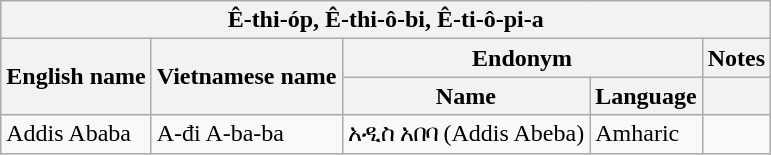<table class="wikitable sortable">
<tr>
<th colspan="5"> Ê-thi-óp, Ê-thi-ô-bi, Ê-ti-ô-pi-a</th>
</tr>
<tr>
<th rowspan="2">English name</th>
<th rowspan="2">Vietnamese name</th>
<th colspan="2">Endonym</th>
<th>Notes</th>
</tr>
<tr>
<th>Name</th>
<th>Language</th>
<th></th>
</tr>
<tr>
<td>Addis Ababa</td>
<td>A-đi A-ba-ba</td>
<td>አዲስ አበባ (Addis Abeba)</td>
<td>Amharic</td>
</tr>
</table>
